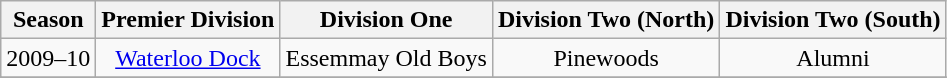<table class="wikitable" style="text-align: center">
<tr>
<th>Season</th>
<th>Premier Division</th>
<th>Division One</th>
<th>Division Two (North)</th>
<th>Division Two (South)</th>
</tr>
<tr>
<td>2009–10</td>
<td><a href='#'>Waterloo Dock</a></td>
<td>Essemmay Old Boys</td>
<td>Pinewoods</td>
<td>Alumni</td>
</tr>
<tr>
</tr>
<tr>
</tr>
</table>
